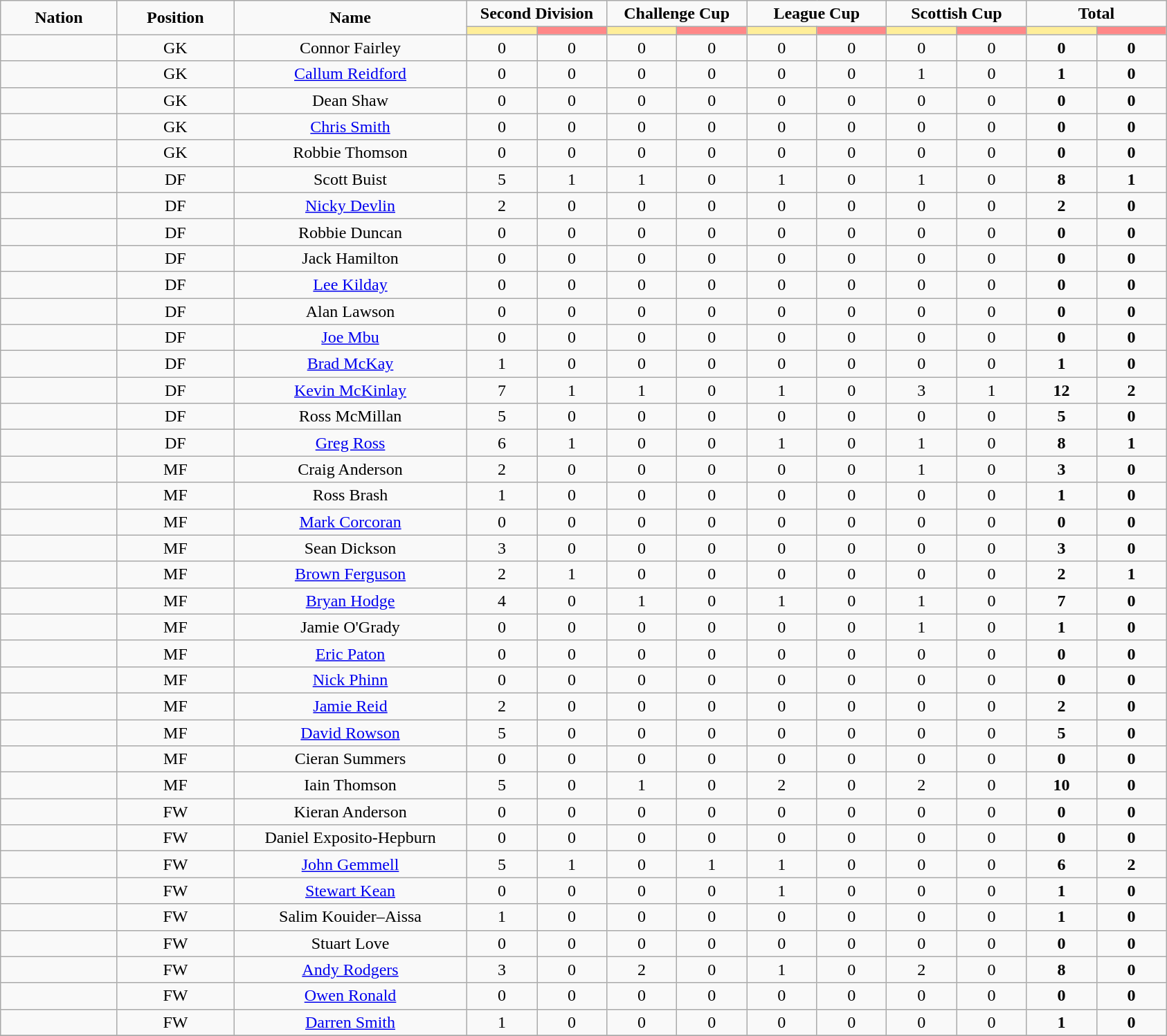<table class="wikitable" style="font-size: 100%; text-align: center;">
<tr>
<td rowspan="2" width="10%" align="center"><strong>Nation</strong></td>
<td rowspan="2" width="10%" align="center"><strong>Position</strong></td>
<td rowspan="2" width="20%" align="center"><strong>Name</strong></td>
<td colspan="2" align="center"><strong>Second Division</strong></td>
<td colspan="2" align="center"><strong>Challenge Cup</strong></td>
<td colspan="2" align="center"><strong>League Cup</strong></td>
<td colspan="2" align="center"><strong>Scottish Cup</strong></td>
<td colspan="2" align="center"><strong>Total </strong></td>
</tr>
<tr>
<th width=60 style="background: #FFEE99"></th>
<th width=60 style="background: #FF8888"></th>
<th width=60 style="background: #FFEE99"></th>
<th width=60 style="background: #FF8888"></th>
<th width=60 style="background: #FFEE99"></th>
<th width=60 style="background: #FF8888"></th>
<th width=60 style="background: #FFEE99"></th>
<th width=60 style="background: #FF8888"></th>
<th width=60 style="background: #FFEE99"></th>
<th width=60 style="background: #FF8888"></th>
</tr>
<tr>
<td></td>
<td>GK</td>
<td>Connor Fairley</td>
<td>0</td>
<td>0</td>
<td>0</td>
<td>0</td>
<td>0</td>
<td>0</td>
<td>0</td>
<td>0</td>
<td><strong>0</strong></td>
<td><strong>0</strong></td>
</tr>
<tr>
<td></td>
<td>GK</td>
<td><a href='#'>Callum Reidford</a></td>
<td>0</td>
<td>0</td>
<td>0</td>
<td>0</td>
<td>0</td>
<td>0</td>
<td>1</td>
<td>0</td>
<td><strong>1</strong></td>
<td><strong>0</strong></td>
</tr>
<tr>
<td></td>
<td>GK</td>
<td>Dean Shaw</td>
<td>0</td>
<td>0</td>
<td>0</td>
<td>0</td>
<td>0</td>
<td>0</td>
<td>0</td>
<td>0</td>
<td><strong>0</strong></td>
<td><strong>0</strong></td>
</tr>
<tr>
<td></td>
<td>GK</td>
<td><a href='#'>Chris Smith</a></td>
<td>0</td>
<td>0</td>
<td>0</td>
<td>0</td>
<td>0</td>
<td>0</td>
<td>0</td>
<td>0</td>
<td><strong>0</strong></td>
<td><strong>0</strong></td>
</tr>
<tr>
<td></td>
<td>GK</td>
<td>Robbie Thomson</td>
<td>0</td>
<td>0</td>
<td>0</td>
<td>0</td>
<td>0</td>
<td>0</td>
<td>0</td>
<td>0</td>
<td><strong>0</strong></td>
<td><strong>0</strong></td>
</tr>
<tr>
<td></td>
<td>DF</td>
<td>Scott Buist</td>
<td>5</td>
<td>1</td>
<td>1</td>
<td>0</td>
<td>1</td>
<td>0</td>
<td>1</td>
<td>0</td>
<td><strong>8</strong></td>
<td><strong>1</strong></td>
</tr>
<tr>
<td></td>
<td>DF</td>
<td><a href='#'>Nicky Devlin</a></td>
<td>2</td>
<td>0</td>
<td>0</td>
<td>0</td>
<td>0</td>
<td>0</td>
<td>0</td>
<td>0</td>
<td><strong>2</strong></td>
<td><strong>0</strong></td>
</tr>
<tr>
<td></td>
<td>DF</td>
<td>Robbie Duncan</td>
<td>0</td>
<td>0</td>
<td>0</td>
<td>0</td>
<td>0</td>
<td>0</td>
<td>0</td>
<td>0</td>
<td><strong>0</strong></td>
<td><strong>0</strong></td>
</tr>
<tr>
<td></td>
<td>DF</td>
<td>Jack Hamilton</td>
<td>0</td>
<td>0</td>
<td>0</td>
<td>0</td>
<td>0</td>
<td>0</td>
<td>0</td>
<td>0</td>
<td><strong>0</strong></td>
<td><strong>0</strong></td>
</tr>
<tr>
<td></td>
<td>DF</td>
<td><a href='#'>Lee Kilday</a></td>
<td>0</td>
<td>0</td>
<td>0</td>
<td>0</td>
<td>0</td>
<td>0</td>
<td>0</td>
<td>0</td>
<td><strong>0</strong></td>
<td><strong>0</strong></td>
</tr>
<tr>
<td></td>
<td>DF</td>
<td>Alan Lawson</td>
<td>0</td>
<td>0</td>
<td>0</td>
<td>0</td>
<td>0</td>
<td>0</td>
<td>0</td>
<td>0</td>
<td><strong>0</strong></td>
<td><strong>0</strong></td>
</tr>
<tr>
<td></td>
<td>DF</td>
<td><a href='#'>Joe Mbu</a></td>
<td>0</td>
<td>0</td>
<td>0</td>
<td>0</td>
<td>0</td>
<td>0</td>
<td>0</td>
<td>0</td>
<td><strong>0</strong></td>
<td><strong>0</strong></td>
</tr>
<tr>
<td></td>
<td>DF</td>
<td><a href='#'>Brad McKay</a></td>
<td>1</td>
<td>0</td>
<td>0</td>
<td>0</td>
<td>0</td>
<td>0</td>
<td>0</td>
<td>0</td>
<td><strong>1</strong></td>
<td><strong>0</strong></td>
</tr>
<tr>
<td></td>
<td>DF</td>
<td><a href='#'>Kevin McKinlay</a></td>
<td>7</td>
<td>1</td>
<td>1</td>
<td>0</td>
<td>1</td>
<td>0</td>
<td>3</td>
<td>1</td>
<td><strong>12</strong></td>
<td><strong>2</strong></td>
</tr>
<tr>
<td></td>
<td>DF</td>
<td>Ross McMillan</td>
<td>5</td>
<td>0</td>
<td>0</td>
<td>0</td>
<td>0</td>
<td>0</td>
<td>0</td>
<td>0</td>
<td><strong>5</strong></td>
<td><strong>0</strong></td>
</tr>
<tr>
<td></td>
<td>DF</td>
<td><a href='#'>Greg Ross</a></td>
<td>6</td>
<td>1</td>
<td>0</td>
<td>0</td>
<td>1</td>
<td>0</td>
<td>1</td>
<td>0</td>
<td><strong>8</strong></td>
<td><strong>1</strong></td>
</tr>
<tr>
<td></td>
<td>MF</td>
<td>Craig Anderson</td>
<td>2</td>
<td>0</td>
<td>0</td>
<td>0</td>
<td>0</td>
<td>0</td>
<td>1</td>
<td>0</td>
<td><strong>3</strong></td>
<td><strong>0</strong></td>
</tr>
<tr>
<td></td>
<td>MF</td>
<td>Ross Brash</td>
<td>1</td>
<td>0</td>
<td>0</td>
<td>0</td>
<td>0</td>
<td>0</td>
<td>0</td>
<td>0</td>
<td><strong>1</strong></td>
<td><strong>0</strong></td>
</tr>
<tr>
<td></td>
<td>MF</td>
<td><a href='#'>Mark Corcoran</a></td>
<td>0</td>
<td>0</td>
<td>0</td>
<td>0</td>
<td>0</td>
<td>0</td>
<td>0</td>
<td>0</td>
<td><strong>0</strong></td>
<td><strong>0</strong></td>
</tr>
<tr>
<td></td>
<td>MF</td>
<td>Sean Dickson</td>
<td>3</td>
<td>0</td>
<td>0</td>
<td>0</td>
<td>0</td>
<td>0</td>
<td>0</td>
<td>0</td>
<td><strong>3</strong></td>
<td><strong>0</strong></td>
</tr>
<tr>
<td></td>
<td>MF</td>
<td><a href='#'>Brown Ferguson</a></td>
<td>2</td>
<td>1</td>
<td>0</td>
<td>0</td>
<td>0</td>
<td>0</td>
<td>0</td>
<td>0</td>
<td><strong>2</strong></td>
<td><strong>1</strong></td>
</tr>
<tr>
<td></td>
<td>MF</td>
<td><a href='#'>Bryan Hodge</a></td>
<td>4</td>
<td>0</td>
<td>1</td>
<td>0</td>
<td>1</td>
<td>0</td>
<td>1</td>
<td>0</td>
<td><strong>7</strong></td>
<td><strong>0</strong></td>
</tr>
<tr>
<td></td>
<td>MF</td>
<td>Jamie O'Grady</td>
<td>0</td>
<td>0</td>
<td>0</td>
<td>0</td>
<td>0</td>
<td>0</td>
<td>1</td>
<td>0</td>
<td><strong>1</strong></td>
<td><strong>0</strong></td>
</tr>
<tr>
<td></td>
<td>MF</td>
<td><a href='#'>Eric Paton</a></td>
<td>0</td>
<td>0</td>
<td>0</td>
<td>0</td>
<td>0</td>
<td>0</td>
<td>0</td>
<td>0</td>
<td><strong>0</strong></td>
<td><strong>0</strong></td>
</tr>
<tr>
<td></td>
<td>MF</td>
<td><a href='#'>Nick Phinn</a></td>
<td>0</td>
<td>0</td>
<td>0</td>
<td>0</td>
<td>0</td>
<td>0</td>
<td>0</td>
<td>0</td>
<td><strong>0</strong></td>
<td><strong>0</strong></td>
</tr>
<tr>
<td></td>
<td>MF</td>
<td><a href='#'>Jamie Reid</a></td>
<td>2</td>
<td>0</td>
<td>0</td>
<td>0</td>
<td>0</td>
<td>0</td>
<td>0</td>
<td>0</td>
<td><strong>2</strong></td>
<td><strong>0</strong></td>
</tr>
<tr>
<td></td>
<td>MF</td>
<td><a href='#'>David Rowson</a></td>
<td>5</td>
<td>0</td>
<td>0</td>
<td>0</td>
<td>0</td>
<td>0</td>
<td>0</td>
<td>0</td>
<td><strong>5</strong></td>
<td><strong>0</strong></td>
</tr>
<tr>
<td></td>
<td>MF</td>
<td>Cieran Summers</td>
<td>0</td>
<td>0</td>
<td>0</td>
<td>0</td>
<td>0</td>
<td>0</td>
<td>0</td>
<td>0</td>
<td><strong>0</strong></td>
<td><strong>0</strong></td>
</tr>
<tr>
<td></td>
<td>MF</td>
<td>Iain Thomson</td>
<td>5</td>
<td>0</td>
<td>1</td>
<td>0</td>
<td>2</td>
<td>0</td>
<td>2</td>
<td>0</td>
<td><strong>10</strong></td>
<td><strong>0</strong></td>
</tr>
<tr>
<td></td>
<td>FW</td>
<td>Kieran Anderson</td>
<td>0</td>
<td>0</td>
<td>0</td>
<td>0</td>
<td>0</td>
<td>0</td>
<td>0</td>
<td>0</td>
<td><strong>0</strong></td>
<td><strong>0</strong></td>
</tr>
<tr>
<td></td>
<td>FW</td>
<td>Daniel Exposito-Hepburn</td>
<td>0</td>
<td>0</td>
<td>0</td>
<td>0</td>
<td>0</td>
<td>0</td>
<td>0</td>
<td>0</td>
<td><strong>0</strong></td>
<td><strong>0</strong></td>
</tr>
<tr>
<td></td>
<td>FW</td>
<td><a href='#'>John Gemmell</a></td>
<td>5</td>
<td>1</td>
<td>0</td>
<td>1</td>
<td>1</td>
<td>0</td>
<td>0</td>
<td>0</td>
<td><strong>6</strong></td>
<td><strong>2</strong></td>
</tr>
<tr>
<td></td>
<td>FW</td>
<td><a href='#'>Stewart Kean</a></td>
<td>0</td>
<td>0</td>
<td>0</td>
<td>0</td>
<td>1</td>
<td>0</td>
<td>0</td>
<td>0</td>
<td><strong>1</strong></td>
<td><strong>0</strong></td>
</tr>
<tr>
<td></td>
<td>FW</td>
<td>Salim Kouider–Aissa</td>
<td>1</td>
<td>0</td>
<td>0</td>
<td>0</td>
<td>0</td>
<td>0</td>
<td>0</td>
<td>0</td>
<td><strong>1</strong></td>
<td><strong>0</strong></td>
</tr>
<tr>
<td></td>
<td>FW</td>
<td>Stuart Love</td>
<td>0</td>
<td>0</td>
<td>0</td>
<td>0</td>
<td>0</td>
<td>0</td>
<td>0</td>
<td>0</td>
<td><strong>0</strong></td>
<td><strong>0</strong></td>
</tr>
<tr>
<td></td>
<td>FW</td>
<td><a href='#'>Andy Rodgers</a></td>
<td>3</td>
<td>0</td>
<td>2</td>
<td>0</td>
<td>1</td>
<td>0</td>
<td>2</td>
<td>0</td>
<td><strong>8</strong></td>
<td><strong>0</strong></td>
</tr>
<tr>
<td></td>
<td>FW</td>
<td><a href='#'>Owen Ronald</a></td>
<td>0</td>
<td>0</td>
<td>0</td>
<td>0</td>
<td>0</td>
<td>0</td>
<td>0</td>
<td>0</td>
<td><strong>0</strong></td>
<td><strong>0</strong></td>
</tr>
<tr>
<td></td>
<td>FW</td>
<td><a href='#'>Darren Smith</a></td>
<td>1</td>
<td>0</td>
<td>0</td>
<td>0</td>
<td>0</td>
<td>0</td>
<td>0</td>
<td>0</td>
<td><strong>1</strong></td>
<td><strong>0</strong></td>
</tr>
<tr>
</tr>
</table>
